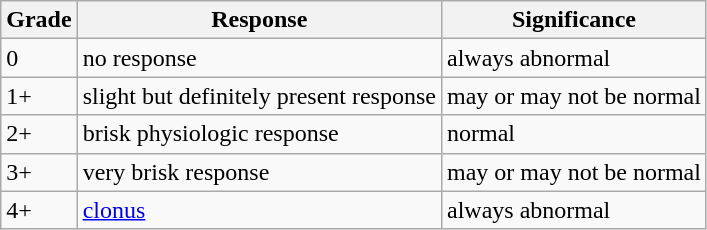<table class="wikitable">
<tr>
<th>Grade</th>
<th>Response</th>
<th>Significance</th>
</tr>
<tr>
<td>0</td>
<td>no response</td>
<td>always abnormal</td>
</tr>
<tr>
<td>1+</td>
<td>slight but definitely present response</td>
<td>may or may not be normal</td>
</tr>
<tr>
<td>2+</td>
<td>brisk physiologic response</td>
<td>normal</td>
</tr>
<tr>
<td>3+</td>
<td>very brisk response</td>
<td>may or may not be normal</td>
</tr>
<tr>
<td>4+</td>
<td><a href='#'>clonus</a></td>
<td>always abnormal</td>
</tr>
</table>
